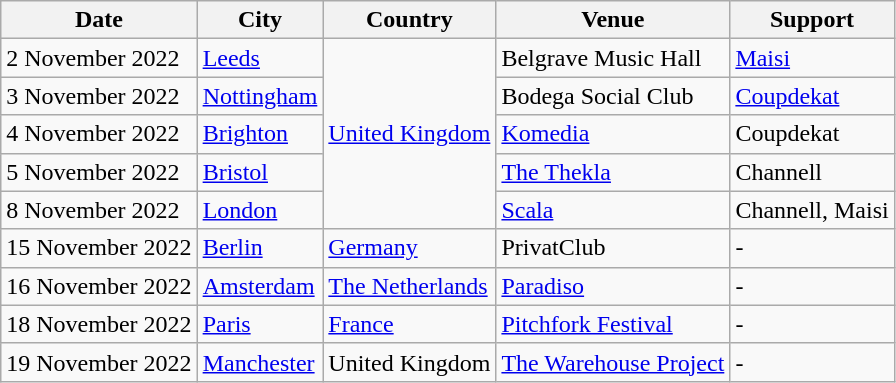<table class="wikitable">
<tr>
<th>Date</th>
<th>City</th>
<th>Country</th>
<th>Venue</th>
<th>Support</th>
</tr>
<tr>
<td>2 November 2022</td>
<td><a href='#'>Leeds</a></td>
<td rowspan="5"><a href='#'>United Kingdom</a></td>
<td>Belgrave Music Hall</td>
<td><a href='#'>Maisi</a></td>
</tr>
<tr>
<td>3 November 2022</td>
<td><a href='#'>Nottingham</a></td>
<td>Bodega Social Club</td>
<td><a href='#'>Coupdekat</a></td>
</tr>
<tr>
<td>4 November 2022</td>
<td><a href='#'>Brighton</a></td>
<td><a href='#'>Komedia</a></td>
<td>Coupdekat</td>
</tr>
<tr>
<td>5 November 2022</td>
<td><a href='#'>Bristol</a></td>
<td><a href='#'>The Thekla</a></td>
<td>Channell</td>
</tr>
<tr>
<td>8 November 2022</td>
<td><a href='#'>London</a></td>
<td><a href='#'>Scala</a></td>
<td>Channell, Maisi</td>
</tr>
<tr>
<td>15 November 2022</td>
<td><a href='#'>Berlin</a></td>
<td><a href='#'>Germany</a></td>
<td>PrivatClub</td>
<td>-</td>
</tr>
<tr>
<td>16 November 2022</td>
<td><a href='#'>Amsterdam</a></td>
<td><a href='#'>The Netherlands</a></td>
<td><a href='#'>Paradiso</a></td>
<td>-</td>
</tr>
<tr>
<td>18 November 2022</td>
<td><a href='#'>Paris</a></td>
<td><a href='#'>France</a></td>
<td><a href='#'>Pitchfork Festival</a></td>
<td>-</td>
</tr>
<tr>
<td>19 November 2022</td>
<td><a href='#'>Manchester</a></td>
<td>United Kingdom</td>
<td><a href='#'>The Warehouse Project</a></td>
<td>-</td>
</tr>
</table>
